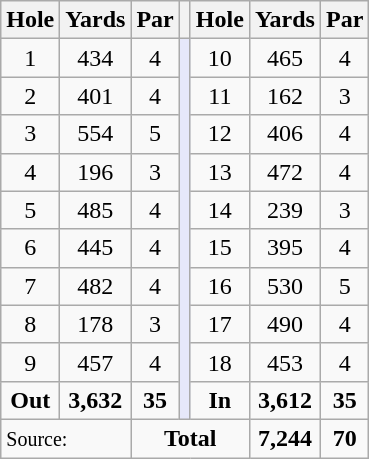<table class="wikitable" style="text-align:center; font-size:100%">
<tr>
<th>Hole</th>
<th>Yards</th>
<th>Par</th>
<th></th>
<th>Hole</th>
<th>Yards</th>
<th>Par</th>
</tr>
<tr>
<td>1</td>
<td>434</td>
<td>4</td>
<td rowspan=10 style="background:#E6E8FA;"></td>
<td>10</td>
<td>465</td>
<td>4</td>
</tr>
<tr>
<td>2</td>
<td>401</td>
<td>4</td>
<td>11</td>
<td>162</td>
<td>3</td>
</tr>
<tr>
<td>3</td>
<td>554</td>
<td>5</td>
<td>12</td>
<td>406</td>
<td>4</td>
</tr>
<tr>
<td>4</td>
<td>196</td>
<td>3</td>
<td>13</td>
<td>472</td>
<td>4</td>
</tr>
<tr>
<td>5</td>
<td>485</td>
<td>4</td>
<td>14</td>
<td>239</td>
<td>3</td>
</tr>
<tr>
<td>6</td>
<td>445</td>
<td>4</td>
<td>15</td>
<td>395</td>
<td>4</td>
</tr>
<tr>
<td>7</td>
<td>482</td>
<td>4</td>
<td>16</td>
<td>530</td>
<td>5</td>
</tr>
<tr>
<td>8</td>
<td>178</td>
<td>3</td>
<td>17</td>
<td>490</td>
<td>4</td>
</tr>
<tr>
<td>9</td>
<td>457</td>
<td>4</td>
<td>18</td>
<td>453</td>
<td>4</td>
</tr>
<tr>
<td><strong>Out</strong></td>
<td><strong>3,632</strong></td>
<td><strong>35</strong></td>
<td><strong>In</strong></td>
<td><strong>3,612</strong></td>
<td><strong>35</strong></td>
</tr>
<tr>
<td colspan=2 align=left><small>Source:</small></td>
<td colspan=3><strong>Total</strong></td>
<td><strong>7,244</strong></td>
<td><strong>70</strong></td>
</tr>
</table>
